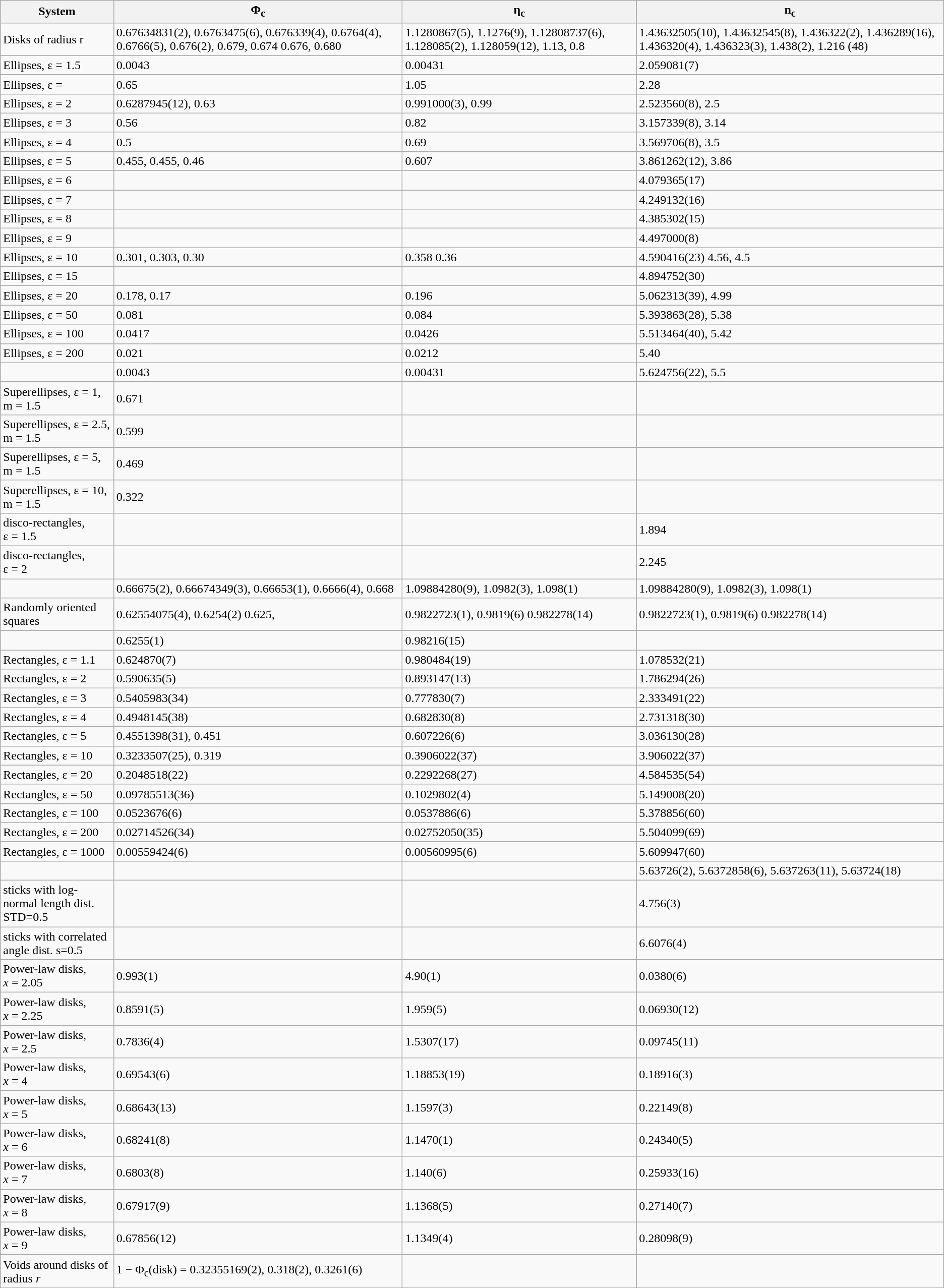<table class="wikitable">
<tr>
<th width=12%>System</th>
<th>Φ<sub>c</sub></th>
<th>η<sub>c</sub></th>
<th>n<sub>c</sub></th>
</tr>
<tr>
<td>Disks of radius r</td>
<td>0.67634831(2), 0.6763475(6),  0.676339(4), 0.6764(4), 0.6766(5), 0.676(2), 0.679, 0.674 0.676, 0.680</td>
<td>1.1280867(5), 1.1276(9), 1.12808737(6), 1.128085(2), 1.128059(12), 1.13, 0.8</td>
<td>1.43632505(10), 1.43632545(8), 1.436322(2), 1.436289(16), 1.436320(4), 1.436323(3), 1.438(2), 1.216 (48)</td>
</tr>
<tr>
<td>Ellipses, ε = 1.5</td>
<td>0.0043</td>
<td>0.00431</td>
<td>2.059081(7)</td>
</tr>
<tr>
<td>Ellipses, ε = </td>
<td>0.65</td>
<td>1.05</td>
<td>2.28</td>
</tr>
<tr>
<td>Ellipses, ε = 2</td>
<td>0.6287945(12), 0.63</td>
<td>0.991000(3), 0.99</td>
<td>2.523560(8), 2.5</td>
</tr>
<tr>
<td>Ellipses, ε = 3</td>
<td>0.56</td>
<td>0.82</td>
<td>3.157339(8),  3.14</td>
</tr>
<tr>
<td>Ellipses, ε = 4</td>
<td>0.5</td>
<td>0.69</td>
<td>3.569706(8),  3.5</td>
</tr>
<tr>
<td>Ellipses, ε = 5</td>
<td>0.455, 0.455, 0.46</td>
<td>0.607</td>
<td>3.861262(12), 3.86</td>
</tr>
<tr>
<td>Ellipses, ε = 6</td>
<td></td>
<td></td>
<td>4.079365(17)</td>
</tr>
<tr>
<td>Ellipses, ε = 7</td>
<td></td>
<td></td>
<td>4.249132(16)</td>
</tr>
<tr>
<td>Ellipses, ε = 8</td>
<td></td>
<td></td>
<td>4.385302(15)</td>
</tr>
<tr>
<td>Ellipses, ε = 9</td>
<td></td>
<td></td>
<td>4.497000(8)</td>
</tr>
<tr>
<td>Ellipses, ε = 10</td>
<td>0.301, 0.303, 0.30</td>
<td>0.358 0.36</td>
<td>4.590416(23) 4.56, 4.5</td>
</tr>
<tr>
<td>Ellipses, ε = 15</td>
<td></td>
<td></td>
<td>4.894752(30)</td>
</tr>
<tr>
<td>Ellipses, ε = 20</td>
<td>0.178, 0.17</td>
<td>0.196</td>
<td>5.062313(39), 4.99</td>
</tr>
<tr>
<td>Ellipses, ε = 50</td>
<td>0.081</td>
<td>0.084</td>
<td>5.393863(28), 5.38</td>
</tr>
<tr>
<td>Ellipses, ε = 100</td>
<td>0.0417</td>
<td>0.0426</td>
<td>5.513464(40),  5.42</td>
</tr>
<tr>
<td>Ellipses, ε = 200</td>
<td>0.021</td>
<td>0.0212</td>
<td>5.40</td>
</tr>
<tr>
<td></td>
<td>0.0043</td>
<td>0.00431</td>
<td>5.624756(22), 5.5</td>
</tr>
<tr>
<td>Superellipses, ε = 1, m = 1.5</td>
<td>0.671</td>
<td></td>
<td></td>
</tr>
<tr>
<td>Superellipses, ε = 2.5, m = 1.5</td>
<td>0.599</td>
<td></td>
<td></td>
</tr>
<tr>
<td>Superellipses, ε = 5, m = 1.5</td>
<td>0.469</td>
<td></td>
<td></td>
</tr>
<tr>
<td>Superellipses, ε = 10, m = 1.5</td>
<td>0.322</td>
<td></td>
<td></td>
</tr>
<tr>
<td>disco-rectangles, ε = 1.5</td>
<td></td>
<td></td>
<td>1.894 </td>
</tr>
<tr>
<td>disco-rectangles, ε = 2</td>
<td></td>
<td></td>
<td>2.245 </td>
</tr>
<tr>
<td></td>
<td>0.66675(2), 0.66674349(3),  0.66653(1), 0.6666(4), 0.668</td>
<td>1.09884280(9), 1.0982(3), 1.098(1)</td>
<td>1.09884280(9), 1.0982(3), 1.098(1)</td>
</tr>
<tr>
<td>Randomly oriented squares</td>
<td>0.62554075(4), 0.6254(2) 0.625,</td>
<td>0.9822723(1), 0.9819(6) 0.982278(14)</td>
<td>0.9822723(1), 0.9819(6) 0.982278(14)</td>
</tr>
<tr>
<td></td>
<td>0.6255(1)</td>
<td>0.98216(15)</td>
<td></td>
</tr>
<tr>
<td>Rectangles, ε = 1.1</td>
<td>0.624870(7)</td>
<td>0.980484(19)</td>
<td>1.078532(21)</td>
</tr>
<tr>
<td>Rectangles, ε = 2</td>
<td>0.590635(5)</td>
<td>0.893147(13)</td>
<td>1.786294(26)</td>
</tr>
<tr>
<td>Rectangles, ε = 3</td>
<td>0.5405983(34)</td>
<td>0.777830(7)</td>
<td>2.333491(22)</td>
</tr>
<tr>
<td>Rectangles, ε = 4</td>
<td>0.4948145(38)</td>
<td>0.682830(8)</td>
<td>2.731318(30)</td>
</tr>
<tr>
<td>Rectangles, ε = 5</td>
<td>0.4551398(31), 0.451</td>
<td>0.607226(6)</td>
<td>3.036130(28)</td>
</tr>
<tr>
<td>Rectangles, ε = 10</td>
<td>0.3233507(25), 0.319</td>
<td>0.3906022(37)</td>
<td>3.906022(37)</td>
</tr>
<tr>
<td>Rectangles, ε = 20</td>
<td>0.2048518(22)</td>
<td>0.2292268(27)</td>
<td>4.584535(54)</td>
</tr>
<tr>
<td>Rectangles, ε = 50</td>
<td>0.09785513(36)</td>
<td>0.1029802(4)</td>
<td>5.149008(20)</td>
</tr>
<tr>
<td>Rectangles, ε = 100</td>
<td>0.0523676(6)</td>
<td>0.0537886(6)</td>
<td>5.378856(60)</td>
</tr>
<tr>
<td>Rectangles, ε = 200</td>
<td>0.02714526(34)</td>
<td>0.02752050(35)</td>
<td>5.504099(69)</td>
</tr>
<tr>
<td>Rectangles, ε = 1000</td>
<td>0.00559424(6)</td>
<td>0.00560995(6)</td>
<td>5.609947(60)</td>
</tr>
<tr>
<td></td>
<td></td>
<td></td>
<td>5.63726(2),  5.6372858(6), 5.637263(11), 5.63724(18) </td>
</tr>
<tr>
<td>sticks with log-normal length dist. STD=0.5</td>
<td></td>
<td></td>
<td>4.756(3) </td>
</tr>
<tr>
<td>sticks with correlated angle dist. s=0.5</td>
<td></td>
<td></td>
<td>6.6076(4) </td>
</tr>
<tr>
<td>Power-law disks, <em>x</em> = 2.05</td>
<td>0.993(1)</td>
<td>4.90(1)</td>
<td>0.0380(6)</td>
</tr>
<tr>
<td>Power-law disks, <em>x</em> = 2.25</td>
<td>0.8591(5)</td>
<td>1.959(5)</td>
<td>0.06930(12)</td>
</tr>
<tr>
<td>Power-law disks, <em>x</em> = 2.5</td>
<td>0.7836(4)</td>
<td>1.5307(17)</td>
<td>0.09745(11)</td>
</tr>
<tr>
<td>Power-law disks, <em>x</em> = 4</td>
<td>0.69543(6)</td>
<td>1.18853(19)</td>
<td>0.18916(3)</td>
</tr>
<tr>
<td>Power-law disks, <em>x</em> = 5</td>
<td>0.68643(13)</td>
<td>1.1597(3)</td>
<td>0.22149(8)</td>
</tr>
<tr>
<td>Power-law disks, <em>x</em> = 6</td>
<td>0.68241(8)</td>
<td>1.1470(1)</td>
<td>0.24340(5)</td>
</tr>
<tr>
<td>Power-law disks, <em>x</em> = 7</td>
<td>0.6803(8)</td>
<td>1.140(6)</td>
<td>0.25933(16)</td>
</tr>
<tr>
<td>Power-law disks, <em>x</em> = 8</td>
<td>0.67917(9)</td>
<td>1.1368(5)</td>
<td>0.27140(7)</td>
</tr>
<tr>
<td>Power-law disks, <em>x</em> = 9</td>
<td>0.67856(12)</td>
<td>1.1349(4)</td>
<td>0.28098(9)</td>
</tr>
<tr>
<td>Voids around disks of radius <em>r</em></td>
<td>1 − Φ<sub>c</sub>(disk) =  0.32355169(2), 0.318(2), 0.3261(6)</td>
<td></td>
<td></td>
</tr>
<tr>
</tr>
</table>
